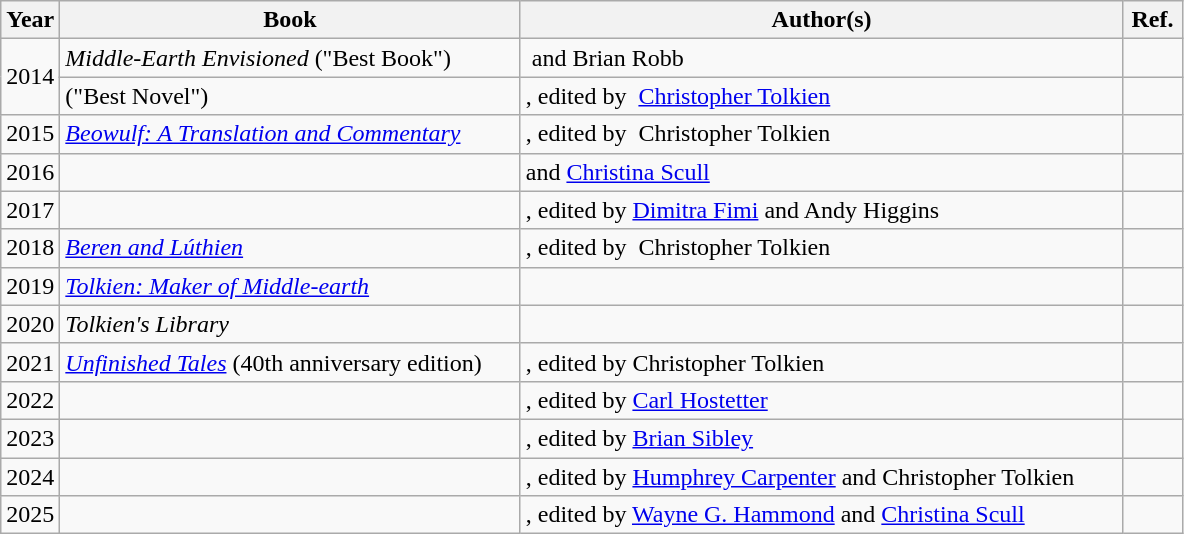<table class="wikitable sortable">
<tr>
<th scope="col" width="5%">Year</th>
<th scope="col">Book</th>
<th scope="col">Author(s)</th>
<th scope="col" width="5%" class="unsortable">Ref.</th>
</tr>
<tr>
<td rowspan="2">2014</td>
<td><em>Middle-Earth Envisioned</em> ("Best Book")</td>
<td> and Brian Robb</td>
<td></td>
</tr>
<tr>
<td> ("Best Novel")</td>
<td>, edited by  <a href='#'>Christopher Tolkien</a></td>
<td></td>
</tr>
<tr>
<td>2015</td>
<td><em><a href='#'>Beowulf: A Translation and Commentary</a></em></td>
<td>, edited by  Christopher Tolkien</td>
<td></td>
</tr>
<tr>
<td>2016</td>
<td></td>
<td> and <a href='#'>Christina Scull</a></td>
<td></td>
</tr>
<tr>
<td>2017</td>
<td></td>
<td>, edited by <a href='#'>Dimitra Fimi</a> and Andy Higgins</td>
<td></td>
</tr>
<tr>
<td>2018</td>
<td><em><a href='#'>Beren and Lúthien</a></em></td>
<td>, edited by  Christopher Tolkien</td>
<td></td>
</tr>
<tr>
<td>2019</td>
<td><em><a href='#'>Tolkien: Maker of Middle-earth</a></em></td>
<td></td>
<td></td>
</tr>
<tr>
<td>2020</td>
<td><em>Tolkien's Library</em></td>
<td></td>
<td></td>
</tr>
<tr>
<td>2021</td>
<td><em><a href='#'>Unfinished Tales</a></em> (40th anniversary edition)</td>
<td>, edited by Christopher Tolkien</td>
<td></td>
</tr>
<tr>
<td>2022</td>
<td></td>
<td>, edited by <a href='#'>Carl Hostetter</a></td>
<td></td>
</tr>
<tr>
<td>2023</td>
<td></td>
<td>, edited by <a href='#'>Brian Sibley</a></td>
<td></td>
</tr>
<tr>
<td>2024</td>
<td></td>
<td>, edited by <a href='#'>Humphrey Carpenter</a> and Christopher Tolkien</td>
<td></td>
</tr>
<tr>
<td>2025</td>
<td></td>
<td>, edited by <a href='#'>Wayne G. Hammond</a> and <a href='#'>Christina Scull</a></td>
<td></td>
</tr>
</table>
